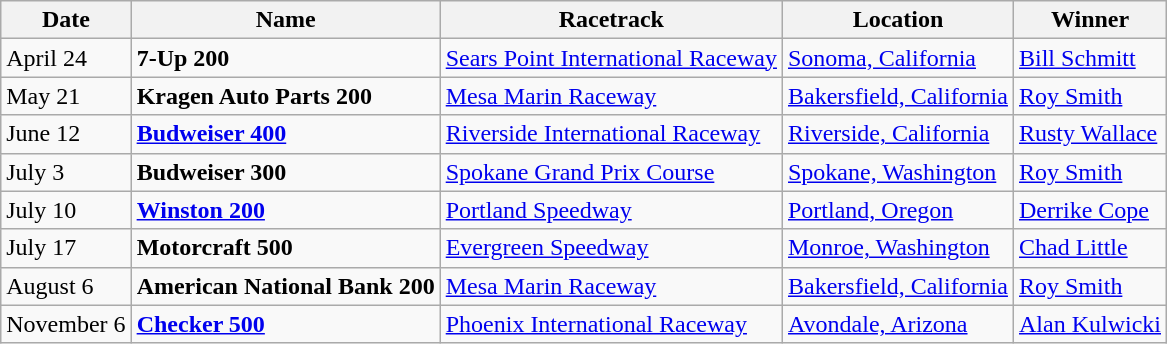<table class="wikitable">
<tr>
<th>Date</th>
<th>Name</th>
<th>Racetrack</th>
<th>Location</th>
<th>Winner</th>
</tr>
<tr>
<td>April 24</td>
<td><strong>7-Up 200</strong></td>
<td><a href='#'>Sears Point International Raceway</a></td>
<td><a href='#'>Sonoma, California</a></td>
<td><a href='#'>Bill Schmitt</a></td>
</tr>
<tr>
<td>May 21</td>
<td><strong>Kragen Auto Parts 200</strong></td>
<td><a href='#'>Mesa Marin Raceway</a></td>
<td><a href='#'>Bakersfield, California</a></td>
<td><a href='#'>Roy Smith</a></td>
</tr>
<tr>
<td>June 12</td>
<td><a href='#'><strong>Budweiser 400</strong></a></td>
<td><a href='#'>Riverside International Raceway</a></td>
<td><a href='#'>Riverside, California</a></td>
<td><a href='#'>Rusty Wallace</a></td>
</tr>
<tr>
<td>July 3</td>
<td><strong>Budweiser 300</strong></td>
<td><a href='#'>Spokane Grand Prix Course</a></td>
<td><a href='#'>Spokane, Washington</a></td>
<td><a href='#'>Roy Smith</a></td>
</tr>
<tr>
<td>July 10</td>
<td><a href='#'><strong>Winston 200</strong></a></td>
<td><a href='#'>Portland Speedway</a></td>
<td><a href='#'>Portland, Oregon</a></td>
<td><a href='#'>Derrike Cope</a></td>
</tr>
<tr>
<td>July 17</td>
<td><strong>Motorcraft 500</strong></td>
<td><a href='#'>Evergreen Speedway</a></td>
<td><a href='#'>Monroe, Washington</a></td>
<td><a href='#'>Chad Little</a></td>
</tr>
<tr>
<td>August 6</td>
<td><strong>American National Bank 200</strong></td>
<td><a href='#'>Mesa Marin Raceway</a></td>
<td><a href='#'>Bakersfield, California</a></td>
<td><a href='#'>Roy Smith</a></td>
</tr>
<tr>
<td>November 6</td>
<td><a href='#'><strong>Checker 500</strong></a></td>
<td><a href='#'>Phoenix International Raceway</a></td>
<td><a href='#'>Avondale, Arizona</a></td>
<td><a href='#'>Alan Kulwicki</a></td>
</tr>
</table>
